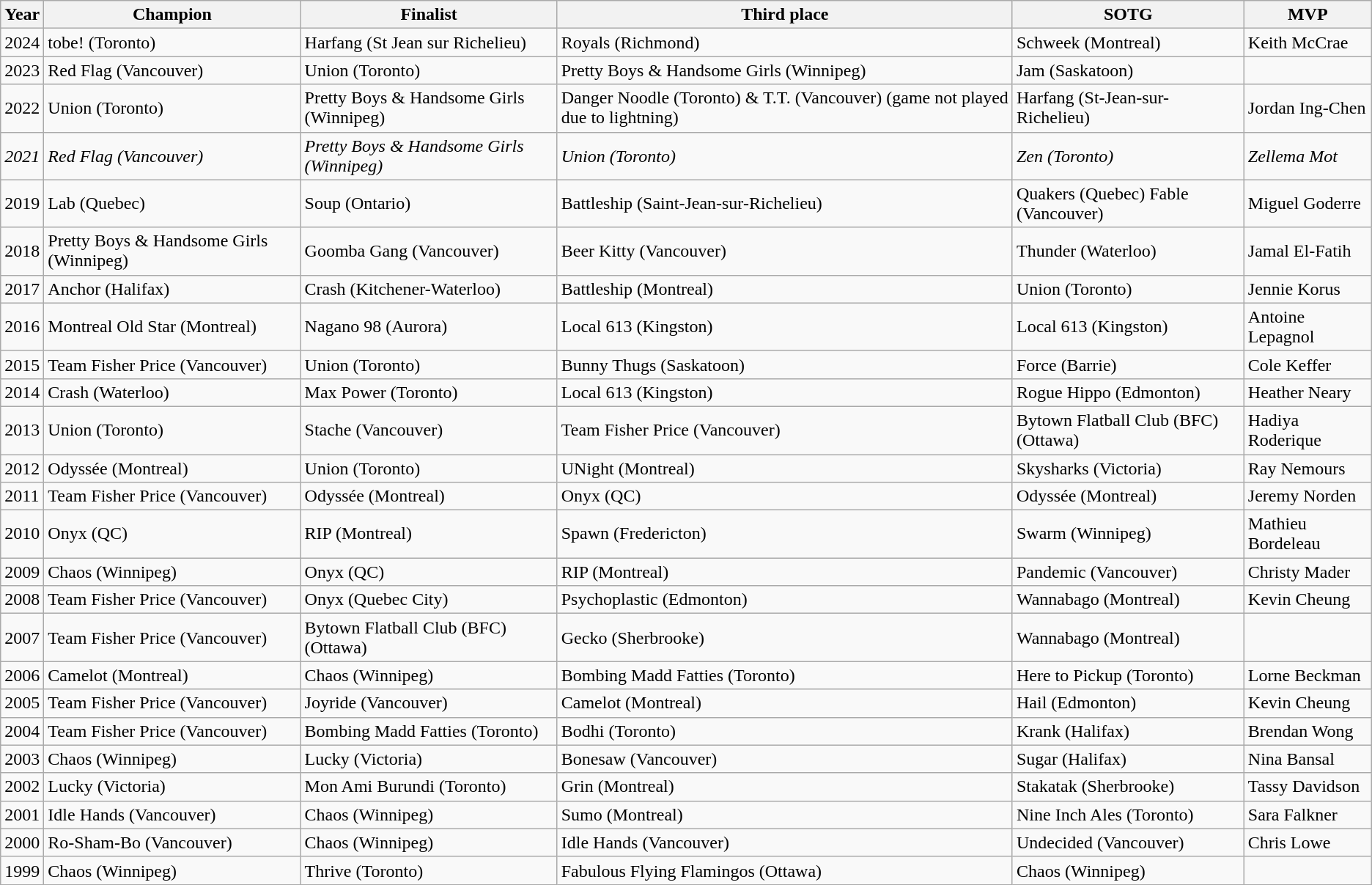<table class=wikitable>
<tr>
<th>Year</th>
<th>Champion</th>
<th>Finalist</th>
<th>Third place</th>
<th>SOTG</th>
<th>MVP</th>
</tr>
<tr>
<td>2024</td>
<td>tobe! (Toronto)</td>
<td>Harfang (St Jean sur Richelieu)</td>
<td>Royals (Richmond)</td>
<td>Schweek (Montreal)</td>
<td>Keith McCrae</td>
</tr>
<tr>
<td>2023</td>
<td>Red Flag (Vancouver)</td>
<td>Union (Toronto)</td>
<td>Pretty Boys & Handsome Girls (Winnipeg)</td>
<td>Jam (Saskatoon)</td>
<td></td>
</tr>
<tr>
<td>2022</td>
<td>Union (Toronto)</td>
<td>Pretty Boys & Handsome Girls (Winnipeg)</td>
<td>Danger Noodle (Toronto) & T.T. (Vancouver) (game not played due to lightning)</td>
<td>Harfang (St-Jean-sur-Richelieu)</td>
<td>Jordan Ing-Chen</td>
</tr>
<tr>
<td><em>2021</em></td>
<td><em>Red Flag (Vancouver)</em></td>
<td><em>Pretty Boys & Handsome Girls (Winnipeg)</em></td>
<td><em>Union (Toronto)</em></td>
<td><em>Zen (Toronto)</em></td>
<td><em>Zellema Mot</em></td>
</tr>
<tr>
<td>2019</td>
<td>Lab (Quebec)</td>
<td>Soup (Ontario)</td>
<td>Battleship (Saint-Jean-sur-Richelieu)</td>
<td>Quakers (Quebec) Fable (Vancouver)</td>
<td>Miguel Goderre</td>
</tr>
<tr>
<td>2018</td>
<td>Pretty Boys & Handsome Girls (Winnipeg)</td>
<td>Goomba Gang (Vancouver)</td>
<td>Beer Kitty (Vancouver)</td>
<td>Thunder (Waterloo)</td>
<td>Jamal El-Fatih</td>
</tr>
<tr>
<td>2017</td>
<td>Anchor (Halifax)</td>
<td>Crash (Kitchener-Waterloo)</td>
<td>Battleship (Montreal)</td>
<td>Union (Toronto)</td>
<td>Jennie Korus</td>
</tr>
<tr>
<td>2016</td>
<td>Montreal Old Star (Montreal)</td>
<td>Nagano 98 (Aurora)</td>
<td>Local 613 (Kingston)</td>
<td>Local 613 (Kingston)</td>
<td>Antoine Lepagnol</td>
</tr>
<tr>
<td>2015</td>
<td>Team Fisher Price (Vancouver)</td>
<td>Union (Toronto)</td>
<td>Bunny Thugs (Saskatoon)</td>
<td>Force (Barrie)</td>
<td>Cole Keffer</td>
</tr>
<tr>
<td>2014</td>
<td>Crash (Waterloo)</td>
<td>Max Power (Toronto)</td>
<td>Local 613 (Kingston)</td>
<td>Rogue Hippo (Edmonton)</td>
<td>Heather Neary</td>
</tr>
<tr>
<td>2013</td>
<td>Union (Toronto)</td>
<td>Stache (Vancouver)</td>
<td>Team Fisher Price (Vancouver)</td>
<td>Bytown Flatball Club (BFC) (Ottawa)</td>
<td>Hadiya Roderique</td>
</tr>
<tr>
<td>2012</td>
<td>Odyssée (Montreal)</td>
<td>Union (Toronto)</td>
<td>UNight (Montreal)</td>
<td>Skysharks (Victoria)</td>
<td>Ray Nemours</td>
</tr>
<tr>
<td>2011</td>
<td>Team Fisher Price (Vancouver)</td>
<td>Odyssée (Montreal)</td>
<td>Onyx (QC)</td>
<td>Odyssée (Montreal)</td>
<td>Jeremy Norden</td>
</tr>
<tr>
<td>2010</td>
<td>Onyx (QC)</td>
<td>RIP (Montreal)</td>
<td>Spawn (Fredericton)</td>
<td>Swarm (Winnipeg)</td>
<td>Mathieu Bordeleau</td>
</tr>
<tr>
<td>2009</td>
<td>Chaos (Winnipeg)</td>
<td>Onyx (QC)</td>
<td>RIP (Montreal)</td>
<td>Pandemic (Vancouver)</td>
<td>Christy Mader</td>
</tr>
<tr>
<td>2008</td>
<td>Team Fisher Price (Vancouver)</td>
<td>Onyx (Quebec City)</td>
<td>Psychoplastic (Edmonton)</td>
<td>Wannabago (Montreal)</td>
<td>Kevin Cheung</td>
</tr>
<tr>
<td>2007</td>
<td>Team Fisher Price (Vancouver)</td>
<td>Bytown Flatball Club (BFC) (Ottawa)</td>
<td>Gecko (Sherbrooke)</td>
<td>Wannabago (Montreal)</td>
<td></td>
</tr>
<tr>
<td>2006</td>
<td>Camelot (Montreal)</td>
<td>Chaos (Winnipeg)</td>
<td>Bombing Madd Fatties (Toronto)</td>
<td>Here to Pickup (Toronto)</td>
<td>Lorne Beckman</td>
</tr>
<tr>
<td>2005</td>
<td>Team Fisher Price (Vancouver)</td>
<td>Joyride (Vancouver)</td>
<td>Camelot (Montreal)</td>
<td>Hail (Edmonton)</td>
<td>Kevin Cheung</td>
</tr>
<tr>
<td>2004</td>
<td>Team Fisher Price (Vancouver)</td>
<td>Bombing Madd Fatties (Toronto)</td>
<td>Bodhi (Toronto)</td>
<td>Krank (Halifax)</td>
<td>Brendan Wong</td>
</tr>
<tr>
<td>2003</td>
<td>Chaos (Winnipeg)</td>
<td>Lucky (Victoria)</td>
<td>Bonesaw (Vancouver)</td>
<td>Sugar (Halifax)</td>
<td>Nina Bansal</td>
</tr>
<tr>
<td>2002</td>
<td>Lucky (Victoria)</td>
<td>Mon Ami Burundi (Toronto)</td>
<td>Grin (Montreal)</td>
<td>Stakatak (Sherbrooke)</td>
<td>Tassy Davidson</td>
</tr>
<tr>
<td>2001</td>
<td>Idle Hands (Vancouver)</td>
<td>Chaos (Winnipeg)</td>
<td>Sumo (Montreal)</td>
<td>Nine Inch Ales (Toronto)</td>
<td>Sara Falkner</td>
</tr>
<tr>
<td>2000</td>
<td>Ro-Sham-Bo (Vancouver)</td>
<td>Chaos (Winnipeg)</td>
<td>Idle Hands (Vancouver)</td>
<td>Undecided (Vancouver)</td>
<td>Chris Lowe</td>
</tr>
<tr>
<td>1999</td>
<td>Chaos (Winnipeg)</td>
<td>Thrive (Toronto)</td>
<td>Fabulous Flying Flamingos (Ottawa)</td>
<td>Chaos (Winnipeg)</td>
<td></td>
</tr>
</table>
